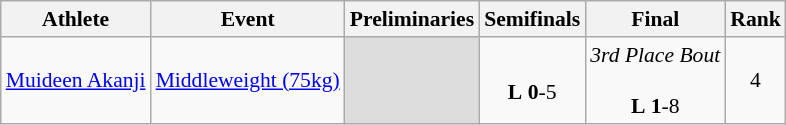<table class="wikitable" border="1" style="font-size:90%">
<tr>
<th>Athlete</th>
<th>Event</th>
<th>Preliminaries</th>
<th>Semifinals</th>
<th>Final</th>
<th>Rank</th>
</tr>
<tr>
<td><a href='#'>Muideen Akanji</a></td>
<td><a href='#'>Middleweight (75kg)</a></td>
<td align=center bgcolor=#DCDCDC></td>
<td align=center> <br> <strong>L</strong> <strong>0</strong>-5</td>
<td align=center><em>3rd Place Bout</em><br> <br> <strong>L</strong> <strong>1</strong>-8</td>
<td align=center>4</td>
</tr>
</table>
